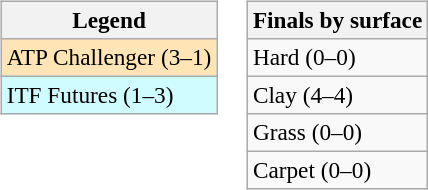<table>
<tr valign=top>
<td><br><table class=wikitable style=font-size:97%>
<tr>
<th>Legend</th>
</tr>
<tr bgcolor=moccasin>
<td>ATP Challenger (3–1)</td>
</tr>
<tr bgcolor=cffcff>
<td>ITF Futures (1–3)</td>
</tr>
</table>
</td>
<td><br><table class=wikitable style=font-size:97%>
<tr>
<th>Finals by surface</th>
</tr>
<tr>
<td>Hard (0–0)</td>
</tr>
<tr>
<td>Clay (4–4)</td>
</tr>
<tr>
<td>Grass (0–0)</td>
</tr>
<tr>
<td>Carpet (0–0)</td>
</tr>
</table>
</td>
</tr>
</table>
